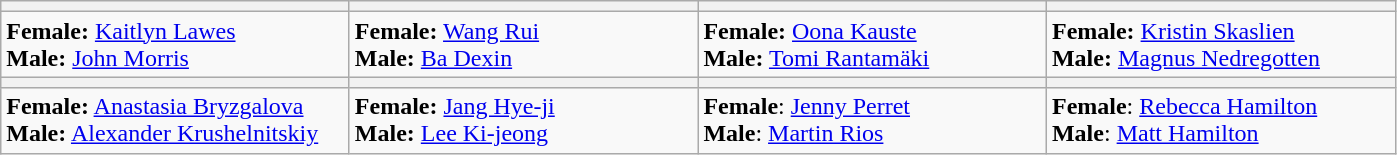<table class=wikitable>
<tr>
<th width=25%></th>
<th width=25%></th>
<th width=25%></th>
<th width=25%></th>
</tr>
<tr>
<td><strong>Female:</strong> <a href='#'>Kaitlyn Lawes</a><br><strong>Male:</strong> <a href='#'>John Morris</a></td>
<td><strong>Female:</strong> <a href='#'>Wang Rui</a><br><strong>Male:</strong> <a href='#'>Ba Dexin</a></td>
<td><strong>Female:</strong> <a href='#'>Oona Kauste</a><br><strong>Male:</strong> <a href='#'>Tomi Rantamäki</a></td>
<td><strong>Female:</strong> <a href='#'>Kristin Skaslien</a><br><strong>Male:</strong> <a href='#'>Magnus Nedregotten</a></td>
</tr>
<tr>
<th width=225></th>
<th width=25%></th>
<th width=25%></th>
<th width=25%></th>
</tr>
<tr>
<td><strong>Female:</strong> <a href='#'>Anastasia Bryzgalova</a><br><strong>Male:</strong> <a href='#'>Alexander Krushelnitskiy</a></td>
<td><strong>Female:</strong> <a href='#'>Jang Hye-ji</a><br><strong>Male:</strong> <a href='#'>Lee Ki-jeong</a></td>
<td><strong>Female</strong>: <a href='#'>Jenny Perret</a><br><strong>Male</strong>: <a href='#'>Martin Rios</a></td>
<td><strong>Female</strong>: <a href='#'>Rebecca Hamilton</a><br><strong>Male</strong>: <a href='#'>Matt Hamilton</a></td>
</tr>
</table>
